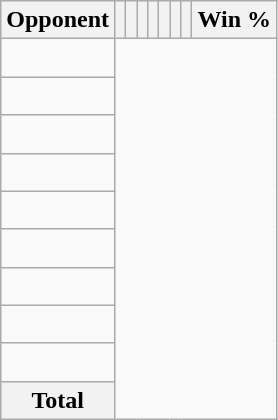<table class="wikitable sortable collapsible collapsed" style="text-align: center;">
<tr>
<th>Opponent</th>
<th></th>
<th></th>
<th></th>
<th></th>
<th></th>
<th></th>
<th></th>
<th>Win %</th>
</tr>
<tr>
<td align="left"><br></td>
</tr>
<tr>
<td align="left"><br></td>
</tr>
<tr>
<td align="left"><br></td>
</tr>
<tr>
<td align="left"><br></td>
</tr>
<tr>
<td align="left"><br></td>
</tr>
<tr>
<td align="left"><br></td>
</tr>
<tr>
<td align="left"><br></td>
</tr>
<tr>
<td align="left"><br></td>
</tr>
<tr>
<td align="left"><br></td>
</tr>
<tr class="sortbottom">
<th>Total<br></th>
</tr>
</table>
